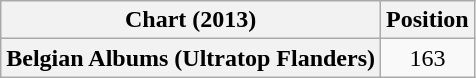<table class="wikitable plainrowheaders" style="text-align:center">
<tr>
<th scope="col">Chart (2013)</th>
<th scope="col">Position</th>
</tr>
<tr>
<th scope="row">Belgian Albums (Ultratop Flanders)</th>
<td>163</td>
</tr>
</table>
